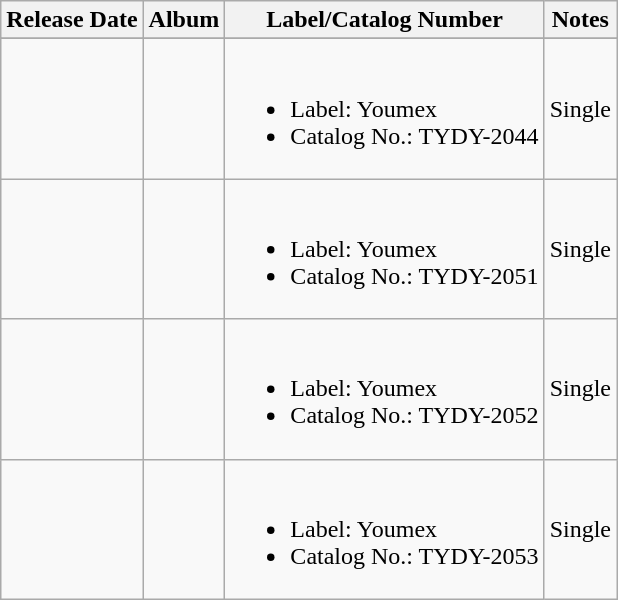<table class="wikitable plainrowheaders">
<tr>
<th>Release Date</th>
<th>Album</th>
<th>Label/Catalog Number</th>
<th>Notes</th>
</tr>
<tr>
</tr>
<tr>
<td></td>
<td></td>
<td><br><ul><li>Label: Youmex</li><li>Catalog No.: TYDY-2044</li></ul></td>
<td>Single</td>
</tr>
<tr>
<td></td>
<td></td>
<td><br><ul><li>Label: Youmex</li><li>Catalog No.: TYDY-2051</li></ul></td>
<td>Single</td>
</tr>
<tr>
<td></td>
<td></td>
<td><br><ul><li>Label: Youmex</li><li>Catalog No.: TYDY-2052</li></ul></td>
<td>Single</td>
</tr>
<tr>
<td></td>
<td></td>
<td><br><ul><li>Label: Youmex</li><li>Catalog No.: TYDY-2053</li></ul></td>
<td>Single</td>
</tr>
</table>
